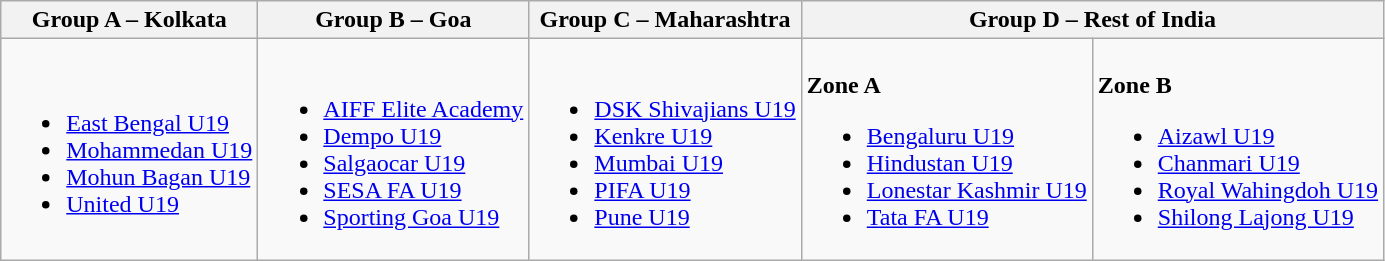<table class=wikitable>
<tr>
<th>Group A – Kolkata</th>
<th>Group B – Goa</th>
<th>Group C – Maharashtra</th>
<th colspan=2>Group D – Rest of India</th>
</tr>
<tr>
<td><br><ul><li><a href='#'>East Bengal U19</a></li><li><a href='#'>Mohammedan U19</a></li><li><a href='#'>Mohun Bagan U19</a></li><li><a href='#'>United U19</a></li></ul></td>
<td><br><ul><li><a href='#'>AIFF Elite Academy</a></li><li><a href='#'>Dempo U19</a></li><li><a href='#'>Salgaocar U19</a></li><li><a href='#'>SESA FA U19</a></li><li><a href='#'>Sporting Goa U19</a></li></ul></td>
<td><br><ul><li><a href='#'>DSK Shivajians U19</a></li><li><a href='#'>Kenkre U19</a></li><li><a href='#'>Mumbai U19</a></li><li><a href='#'>PIFA U19</a></li><li><a href='#'>Pune U19</a></li></ul></td>
<td><br><strong>Zone A</strong><ul><li><a href='#'>Bengaluru U19</a></li><li><a href='#'>Hindustan U19</a></li><li><a href='#'>Lonestar Kashmir U19</a></li><li><a href='#'>Tata FA U19</a></li></ul></td>
<td><br><strong>Zone B</strong><ul><li><a href='#'>Aizawl U19</a></li><li><a href='#'>Chanmari U19</a></li><li><a href='#'>Royal Wahingdoh U19</a></li><li><a href='#'>Shilong Lajong U19</a></li></ul></td>
</tr>
</table>
